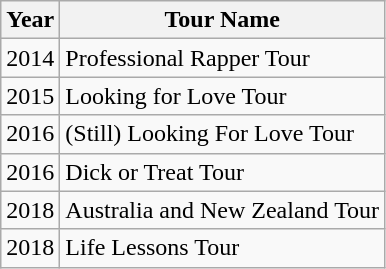<table class="wikitable">
<tr>
<th>Year</th>
<th>Tour Name</th>
</tr>
<tr>
<td>2014</td>
<td>Professional Rapper Tour</td>
</tr>
<tr>
<td>2015</td>
<td>Looking for Love Tour</td>
</tr>
<tr>
<td>2016</td>
<td>(Still) Looking For Love Tour</td>
</tr>
<tr>
<td>2016</td>
<td>Dick or Treat Tour</td>
</tr>
<tr>
<td>2018</td>
<td>Australia and New Zealand Tour</td>
</tr>
<tr>
<td>2018</td>
<td>Life Lessons Tour</td>
</tr>
</table>
